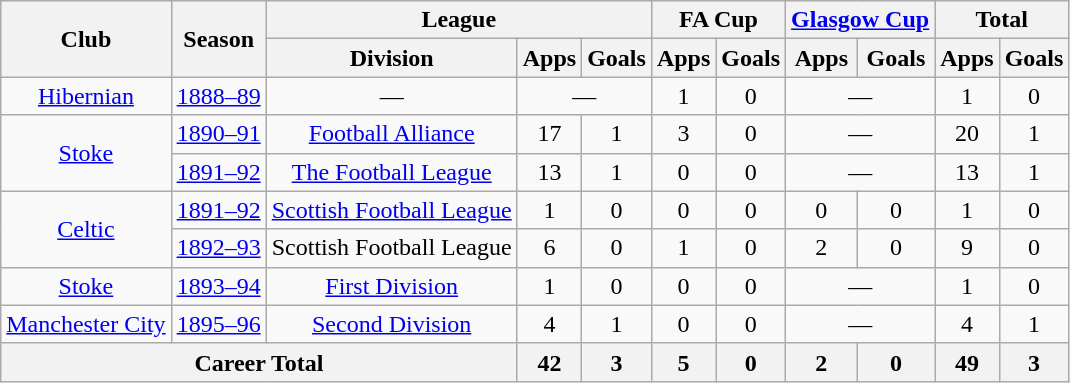<table class="wikitable" style="text-align: center;">
<tr>
<th rowspan="2">Club</th>
<th rowspan="2">Season</th>
<th colspan="3">League</th>
<th colspan="2">FA Cup</th>
<th colspan="2"><a href='#'>Glasgow Cup</a></th>
<th colspan="2">Total</th>
</tr>
<tr>
<th>Division</th>
<th>Apps</th>
<th>Goals</th>
<th>Apps</th>
<th>Goals</th>
<th>Apps</th>
<th>Goals</th>
<th>Apps</th>
<th>Goals</th>
</tr>
<tr>
<td><a href='#'>Hibernian</a></td>
<td><a href='#'>1888–89</a></td>
<td>—</td>
<td colspan=2>—</td>
<td>1</td>
<td>0</td>
<td colspan=2>—</td>
<td>1</td>
<td>0</td>
</tr>
<tr>
<td rowspan=2><a href='#'>Stoke</a></td>
<td><a href='#'>1890–91</a></td>
<td><a href='#'>Football Alliance</a></td>
<td>17</td>
<td>1</td>
<td>3</td>
<td>0</td>
<td colspan="2">—</td>
<td>20</td>
<td>1</td>
</tr>
<tr>
<td><a href='#'>1891–92</a></td>
<td><a href='#'>The Football League</a></td>
<td>13</td>
<td>1</td>
<td>0</td>
<td>0</td>
<td colspan="2">—</td>
<td>13</td>
<td>1</td>
</tr>
<tr>
<td rowspan=2><a href='#'>Celtic</a></td>
<td><a href='#'>1891–92</a></td>
<td><a href='#'>Scottish Football League</a></td>
<td>1</td>
<td>0</td>
<td>0</td>
<td>0</td>
<td>0</td>
<td>0</td>
<td>1</td>
<td>0</td>
</tr>
<tr>
<td><a href='#'>1892–93</a></td>
<td>Scottish Football League</td>
<td>6</td>
<td>0</td>
<td>1</td>
<td>0</td>
<td>2</td>
<td>0</td>
<td>9</td>
<td>0</td>
</tr>
<tr>
<td><a href='#'>Stoke</a></td>
<td><a href='#'>1893–94</a></td>
<td><a href='#'>First Division</a></td>
<td>1</td>
<td>0</td>
<td>0</td>
<td>0</td>
<td colspan="2">—</td>
<td>1</td>
<td>0</td>
</tr>
<tr>
<td><a href='#'>Manchester City</a></td>
<td><a href='#'>1895–96</a></td>
<td><a href='#'>Second Division</a></td>
<td>4</td>
<td>1</td>
<td>0</td>
<td>0</td>
<td colspan="2">—</td>
<td>4</td>
<td>1</td>
</tr>
<tr>
<th colspan=3>Career Total</th>
<th>42</th>
<th>3</th>
<th>5</th>
<th>0</th>
<th>2</th>
<th>0</th>
<th>49</th>
<th>3</th>
</tr>
</table>
